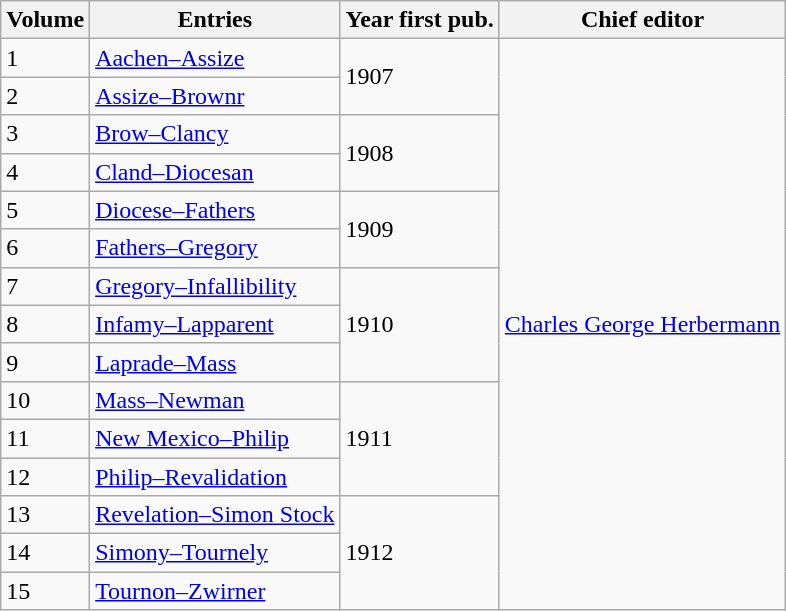<table |align="center" class="wikitable">
<tr>
<th>Volume</th>
<th>Entries</th>
<th>Year first pub.</th>
<th>Chief editor</th>
</tr>
<tr>
<td>1</td>
<td><a href='#'>Aachen–Assize</a></td>
<td rowspan="2">1907</td>
<td rowspan="15"><a href='#'>Charles George Herbermann</a></td>
</tr>
<tr>
<td>2</td>
<td><a href='#'>Assize–Brownr</a></td>
</tr>
<tr>
<td>3</td>
<td><a href='#'>Brow–Clancy</a></td>
<td rowspan="2">1908</td>
</tr>
<tr>
<td>4</td>
<td><a href='#'>Cland–Diocesan</a></td>
</tr>
<tr>
<td>5</td>
<td><a href='#'>Diocese–Fathers</a></td>
<td rowspan="2">1909</td>
</tr>
<tr>
<td>6</td>
<td><a href='#'>Fathers–Gregory</a></td>
</tr>
<tr>
<td>7</td>
<td><a href='#'>Gregory–Infallibility</a></td>
<td rowspan="3">1910</td>
</tr>
<tr>
<td>8</td>
<td><a href='#'>Infamy–Lapparent</a></td>
</tr>
<tr>
<td>9</td>
<td><a href='#'>Laprade–Mass</a></td>
</tr>
<tr>
<td>10</td>
<td><a href='#'>Mass–Newman</a></td>
<td rowspan="3">1911</td>
</tr>
<tr>
<td>11</td>
<td><a href='#'>New Mexico–Philip</a></td>
</tr>
<tr>
<td>12</td>
<td><a href='#'>Philip–Revalidation</a></td>
</tr>
<tr>
<td>13</td>
<td><a href='#'>Revelation–Simon Stock</a></td>
<td rowspan="3">1912</td>
</tr>
<tr>
<td>14</td>
<td><a href='#'>Simony–Tournely</a></td>
</tr>
<tr>
<td>15</td>
<td><a href='#'>Tournon–Zwirner</a></td>
</tr>
</table>
